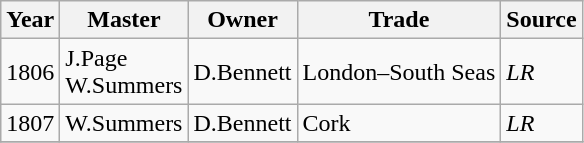<table class=" wikitable">
<tr>
<th>Year</th>
<th>Master</th>
<th>Owner</th>
<th>Trade</th>
<th>Source</th>
</tr>
<tr>
<td>1806</td>
<td>J.Page<br>W.Summers</td>
<td>D.Bennett</td>
<td>London–South Seas</td>
<td><em>LR</em></td>
</tr>
<tr>
<td>1807</td>
<td>W.Summers</td>
<td>D.Bennett</td>
<td>Cork</td>
<td><em>LR</em></td>
</tr>
<tr>
</tr>
</table>
